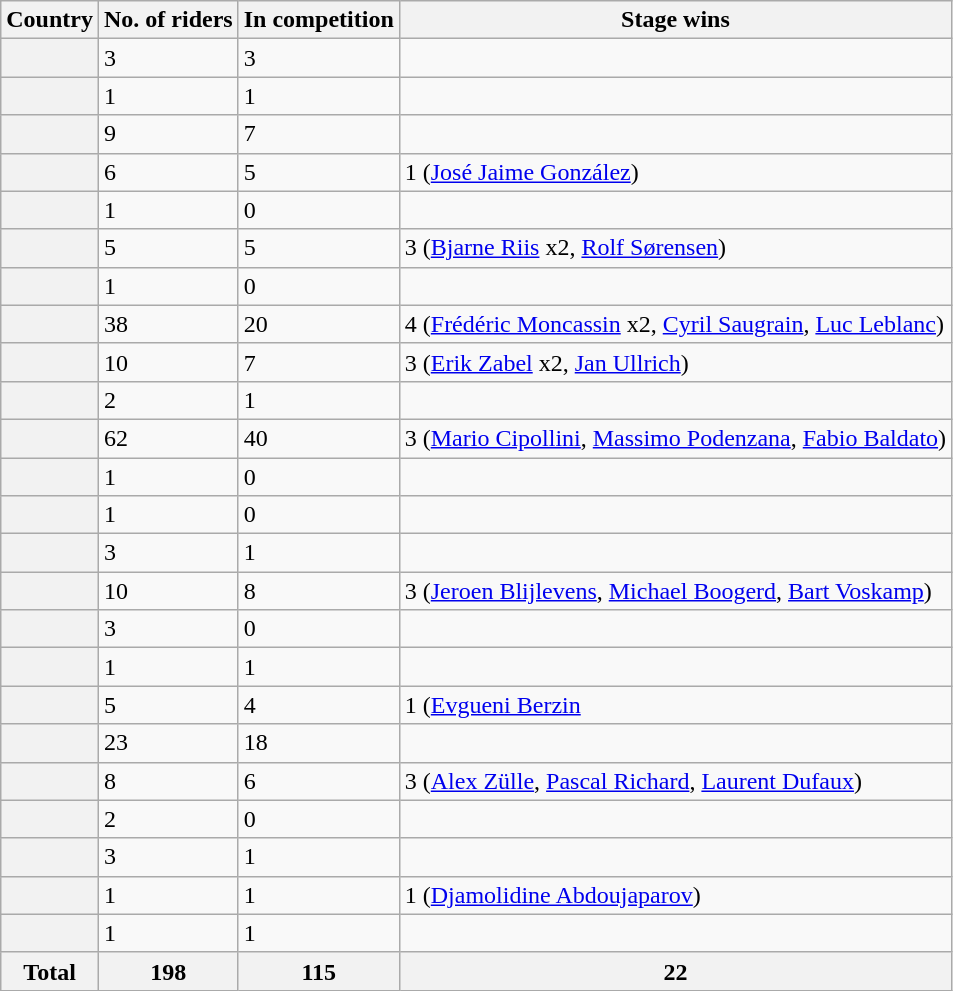<table class="wikitable sortable plainrowheaders">
<tr>
<th scope="col">Country</th>
<th scope="col">No. of riders</th>
<th scope="col">In competition</th>
<th scope="col">Stage wins</th>
</tr>
<tr>
<th scope="row"></th>
<td>3</td>
<td>3</td>
<td></td>
</tr>
<tr>
<th scope="row"></th>
<td>1</td>
<td>1</td>
<td></td>
</tr>
<tr>
<th scope="row"></th>
<td>9</td>
<td>7</td>
<td></td>
</tr>
<tr>
<th scope="row"></th>
<td>6</td>
<td>5</td>
<td>1 (<a href='#'>José Jaime González</a>)</td>
</tr>
<tr>
<th scope="row"></th>
<td>1</td>
<td>0</td>
<td></td>
</tr>
<tr>
<th scope="row"></th>
<td>5</td>
<td>5</td>
<td>3 (<a href='#'>Bjarne Riis</a> x2, <a href='#'>Rolf Sørensen</a>)</td>
</tr>
<tr>
<th scope="row"></th>
<td>1</td>
<td>0</td>
<td></td>
</tr>
<tr>
<th scope="row"></th>
<td>38</td>
<td>20</td>
<td>4 (<a href='#'>Frédéric Moncassin</a> x2, <a href='#'>Cyril Saugrain</a>, <a href='#'>Luc Leblanc</a>)</td>
</tr>
<tr>
<th scope="row"></th>
<td>10</td>
<td>7</td>
<td>3 (<a href='#'>Erik Zabel</a> x2, <a href='#'>Jan Ullrich</a>)</td>
</tr>
<tr>
<th scope="row"></th>
<td>2</td>
<td>1</td>
<td></td>
</tr>
<tr>
<th scope="row"></th>
<td>62</td>
<td>40</td>
<td>3 (<a href='#'>Mario Cipollini</a>, <a href='#'>Massimo Podenzana</a>, <a href='#'>Fabio Baldato</a>)</td>
</tr>
<tr>
<th scope="row"></th>
<td>1</td>
<td>0</td>
<td></td>
</tr>
<tr>
<th scope="row"></th>
<td>1</td>
<td>0</td>
<td></td>
</tr>
<tr>
<th scope="row"></th>
<td>3</td>
<td>1</td>
<td></td>
</tr>
<tr>
<th scope="row"></th>
<td>10</td>
<td>8</td>
<td>3 (<a href='#'>Jeroen Blijlevens</a>, <a href='#'>Michael Boogerd</a>, <a href='#'>Bart Voskamp</a>)</td>
</tr>
<tr>
<th scope="row"></th>
<td>3</td>
<td>0</td>
<td></td>
</tr>
<tr>
<th scope="row"></th>
<td>1</td>
<td>1</td>
<td></td>
</tr>
<tr>
<th scope="row"></th>
<td>5</td>
<td>4</td>
<td>1 (<a href='#'>Evgueni Berzin</a></td>
</tr>
<tr>
<th scope="row"></th>
<td>23</td>
<td>18</td>
<td></td>
</tr>
<tr>
<th scope="row"></th>
<td>8</td>
<td>6</td>
<td>3 (<a href='#'>Alex Zülle</a>, <a href='#'>Pascal Richard</a>, <a href='#'>Laurent Dufaux</a>)</td>
</tr>
<tr>
<th scope="row"></th>
<td>2</td>
<td>0</td>
<td></td>
</tr>
<tr>
<th scope="row"></th>
<td>3</td>
<td>1</td>
<td></td>
</tr>
<tr>
<th scope="row"></th>
<td>1</td>
<td>1</td>
<td>1 (<a href='#'>Djamolidine Abdoujaparov</a>)</td>
</tr>
<tr>
<th scope="row"></th>
<td>1</td>
<td>1</td>
<td></td>
</tr>
<tr>
<th scope="row">Total</th>
<th>198</th>
<th>115</th>
<th>22</th>
</tr>
</table>
